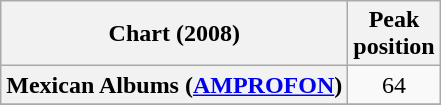<table class="wikitable sortable plainrowheaders" style="text-align:center">
<tr>
<th scope="col">Chart (2008)</th>
<th scope="col">Peak<br>position</th>
</tr>
<tr>
<th scope="row">Mexican Albums (<a href='#'>AMPROFON</a>)</th>
<td>64</td>
</tr>
<tr>
</tr>
<tr>
</tr>
<tr>
</tr>
</table>
